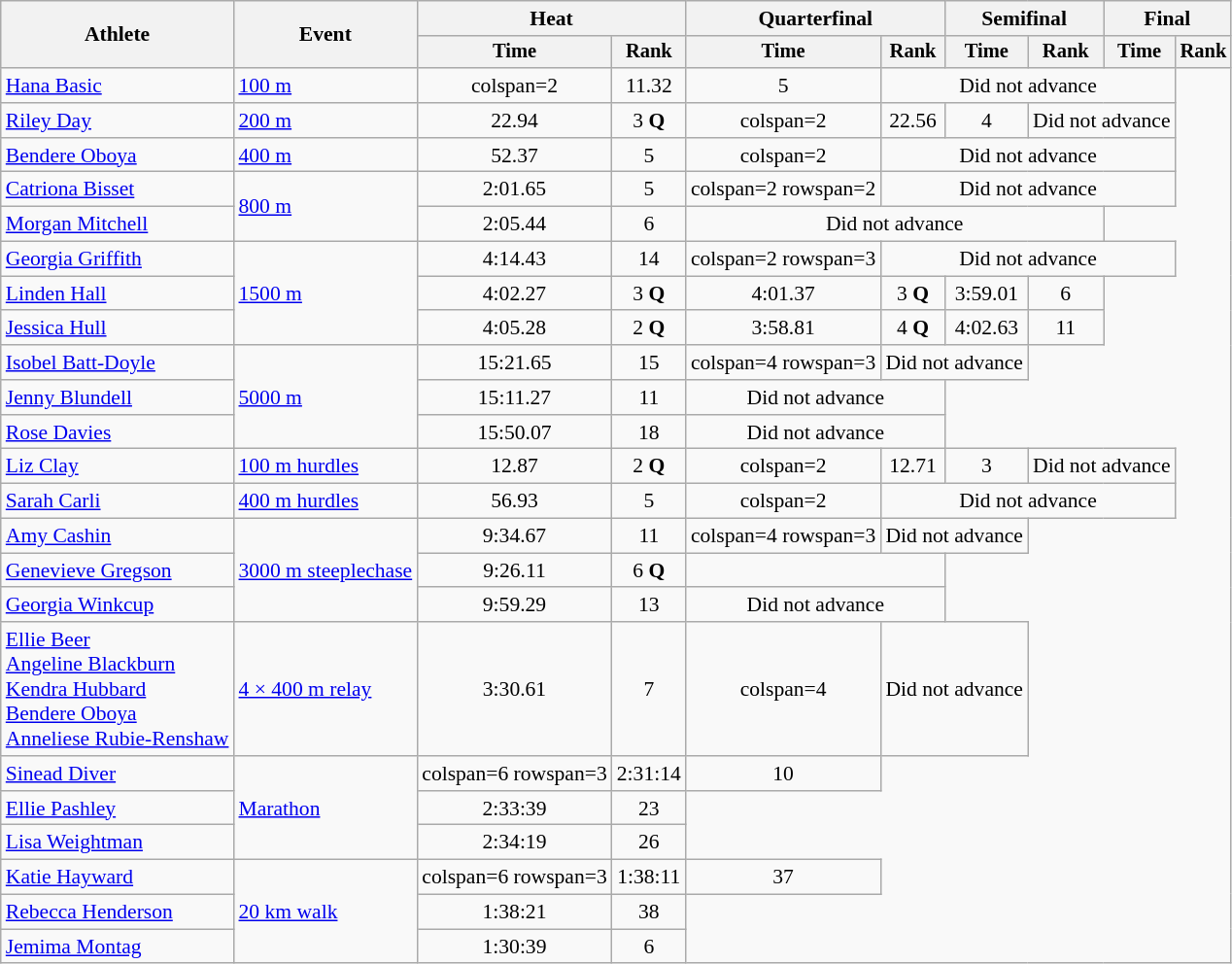<table class=wikitable style=font-size:90%;text-align:center>
<tr>
<th rowspan=2>Athlete</th>
<th rowspan=2>Event</th>
<th colspan=2>Heat</th>
<th colspan=2>Quarterfinal</th>
<th colspan=2>Semifinal</th>
<th colspan=2>Final</th>
</tr>
<tr style=font-size:95%>
<th>Time</th>
<th>Rank</th>
<th>Time</th>
<th>Rank</th>
<th>Time</th>
<th>Rank</th>
<th>Time</th>
<th>Rank</th>
</tr>
<tr>
<td align=left><a href='#'>Hana Basic</a></td>
<td align=left><a href='#'>100 m</a></td>
<td>colspan=2 </td>
<td>11.32</td>
<td>5</td>
<td colspan=4>Did not advance</td>
</tr>
<tr>
<td align=left><a href='#'>Riley Day</a></td>
<td align=left><a href='#'>200 m</a></td>
<td>22.94</td>
<td>3 <strong>Q</strong></td>
<td>colspan=2 </td>
<td>22.56 <strong></strong></td>
<td>4</td>
<td colspan=2>Did not advance</td>
</tr>
<tr>
<td align=left><a href='#'>Bendere Oboya</a></td>
<td align=left><a href='#'>400 m</a></td>
<td>52.37</td>
<td>5</td>
<td>colspan=2 </td>
<td colspan="4">Did not advance</td>
</tr>
<tr>
<td align=left><a href='#'>Catriona Bisset</a></td>
<td align=left rowspan=2><a href='#'>800 m</a></td>
<td>2:01.65</td>
<td>5</td>
<td>colspan=2 rowspan=2 </td>
<td colspan=4>Did not advance</td>
</tr>
<tr>
<td align=left><a href='#'>Morgan Mitchell</a></td>
<td>2:05.44</td>
<td>6</td>
<td colspan=4>Did not advance</td>
</tr>
<tr>
<td align=left><a href='#'>Georgia Griffith</a></td>
<td align=left rowspan=3><a href='#'>1500 m</a></td>
<td>4:14.43</td>
<td>14</td>
<td>colspan=2 rowspan=3 </td>
<td colspan=4>Did not advance</td>
</tr>
<tr>
<td align=left><a href='#'>Linden Hall</a></td>
<td>4:02.27</td>
<td>3 <strong>Q</strong></td>
<td>4:01.37</td>
<td>3 <strong>Q</strong></td>
<td>3:59.01 <strong></strong></td>
<td>6</td>
</tr>
<tr>
<td align=left><a href='#'>Jessica Hull</a></td>
<td>4:05.28</td>
<td>2 <strong>Q</strong></td>
<td>3:58.81 <strong></strong></td>
<td>4 <strong>Q</strong></td>
<td>4:02.63</td>
<td>11</td>
</tr>
<tr>
<td align=left><a href='#'>Isobel Batt-Doyle</a></td>
<td align=left rowspan=3><a href='#'>5000 m</a></td>
<td>15:21.65</td>
<td>15</td>
<td>colspan=4 rowspan=3 </td>
<td colspan=2>Did not advance</td>
</tr>
<tr>
<td align=left><a href='#'>Jenny Blundell</a></td>
<td>15:11.27</td>
<td>11</td>
<td colspan=2>Did not advance</td>
</tr>
<tr>
<td align=left><a href='#'>Rose Davies</a></td>
<td>15:50.07</td>
<td>18</td>
<td colspan=2>Did not advance</td>
</tr>
<tr>
<td align=left><a href='#'>Liz Clay</a></td>
<td align=left><a href='#'>100 m hurdles</a></td>
<td>12.87</td>
<td>2 <strong>Q</strong></td>
<td>colspan=2 </td>
<td>12.71 <strong></strong></td>
<td>3</td>
<td colspan=2>Did not advance</td>
</tr>
<tr>
<td align=left><a href='#'>Sarah Carli</a></td>
<td align=left><a href='#'>400 m hurdles</a></td>
<td>56.93</td>
<td>5</td>
<td>colspan=2 </td>
<td colspan=4>Did not advance</td>
</tr>
<tr>
<td align=left><a href='#'>Amy Cashin</a></td>
<td align=left rowspan=3><a href='#'>3000 m steeplechase</a></td>
<td>9:34.67</td>
<td>11</td>
<td>colspan=4 rowspan=3 </td>
<td colspan=2>Did not advance</td>
</tr>
<tr>
<td align=left><a href='#'>Genevieve Gregson</a></td>
<td>9:26.11</td>
<td>6 <strong>Q</strong></td>
<td colspan=2></td>
</tr>
<tr>
<td align=left><a href='#'>Georgia Winkcup</a></td>
<td>9:59.29</td>
<td>13</td>
<td colspan=2>Did not advance</td>
</tr>
<tr>
<td align=left><a href='#'>Ellie Beer</a><br><a href='#'>Angeline Blackburn</a><br><a href='#'>Kendra Hubbard</a><br><a href='#'>Bendere Oboya</a><br><a href='#'>Anneliese Rubie-Renshaw</a></td>
<td align=left><a href='#'>4 × 400 m relay</a></td>
<td>3:30.61</td>
<td>7</td>
<td>colspan=4 </td>
<td colspan=2>Did not advance</td>
</tr>
<tr>
<td align=left><a href='#'>Sinead Diver</a></td>
<td align=left rowspan=3><a href='#'>Marathon</a></td>
<td>colspan=6 rowspan=3 </td>
<td>2:31:14 <strong></strong></td>
<td>10</td>
</tr>
<tr>
<td align=left><a href='#'>Ellie Pashley</a></td>
<td>2:33:39 <strong></strong></td>
<td>23</td>
</tr>
<tr>
<td align=left><a href='#'>Lisa Weightman</a></td>
<td>2:34:19 <strong></strong></td>
<td>26</td>
</tr>
<tr>
<td align=left><a href='#'>Katie Hayward</a></td>
<td align=left rowspan=3><a href='#'>20 km walk</a></td>
<td>colspan=6 rowspan=3 </td>
<td>1:38:11</td>
<td>37</td>
</tr>
<tr>
<td align=left><a href='#'>Rebecca Henderson</a></td>
<td>1:38:21</td>
<td>38</td>
</tr>
<tr>
<td align=left><a href='#'>Jemima Montag</a></td>
<td>1:30:39</td>
<td>6</td>
</tr>
</table>
